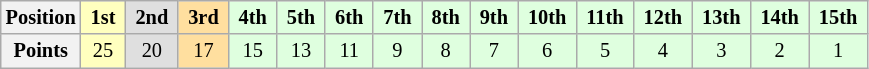<table class="wikitable" style="font-size:85%; text-align:center">
<tr>
<th>Position</th>
<td style="background:#FFFFBF;"> <strong>1st</strong> </td>
<td style="background:#DFDFDF;"> <strong>2nd</strong> </td>
<td style="background:#FFDF9F;"> <strong>3rd</strong> </td>
<td style="background:#DFFFDF;"> <strong>4th</strong> </td>
<td style="background:#DFFFDF;"> <strong>5th</strong> </td>
<td style="background:#DFFFDF;"> <strong>6th</strong> </td>
<td style="background:#DFFFDF;"> <strong>7th</strong> </td>
<td style="background:#DFFFDF;"> <strong>8th</strong> </td>
<td style="background:#DFFFDF;"> <strong>9th</strong> </td>
<td style="background:#DFFFDF;"> <strong>10th</strong> </td>
<td style="background:#DFFFDF;"> <strong>11th</strong> </td>
<td style="background:#DFFFDF;"> <strong>12th</strong> </td>
<td style="background:#DFFFDF;"> <strong>13th</strong> </td>
<td style="background:#DFFFDF;"> <strong>14th</strong> </td>
<td style="background:#DFFFDF;"> <strong>15th</strong> </td>
</tr>
<tr>
<th>Points</th>
<td style="background:#FFFFBF;">25</td>
<td style="background:#DFDFDF;">20</td>
<td style="background:#FFDF9F;">17</td>
<td style="background:#DFFFDF;">15</td>
<td style="background:#DFFFDF;">13</td>
<td style="background:#DFFFDF;">11</td>
<td style="background:#DFFFDF;">9</td>
<td style="background:#DFFFDF;">8</td>
<td style="background:#DFFFDF;">7</td>
<td style="background:#DFFFDF;">6</td>
<td style="background:#DFFFDF;">5</td>
<td style="background:#DFFFDF;">4</td>
<td style="background:#DFFFDF;">3</td>
<td style="background:#DFFFDF;">2</td>
<td style="background:#DFFFDF;">1</td>
</tr>
</table>
